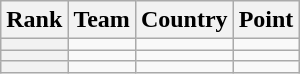<table class="wikitable sortable">
<tr>
<th>Rank</th>
<th>Team</th>
<th>Country</th>
<th>Point</th>
</tr>
<tr>
<th></th>
<td></td>
<td></td>
<td></td>
</tr>
<tr>
<th></th>
<td></td>
<td></td>
<td></td>
</tr>
<tr>
<th></th>
<td></td>
<td></td>
<td></td>
</tr>
</table>
